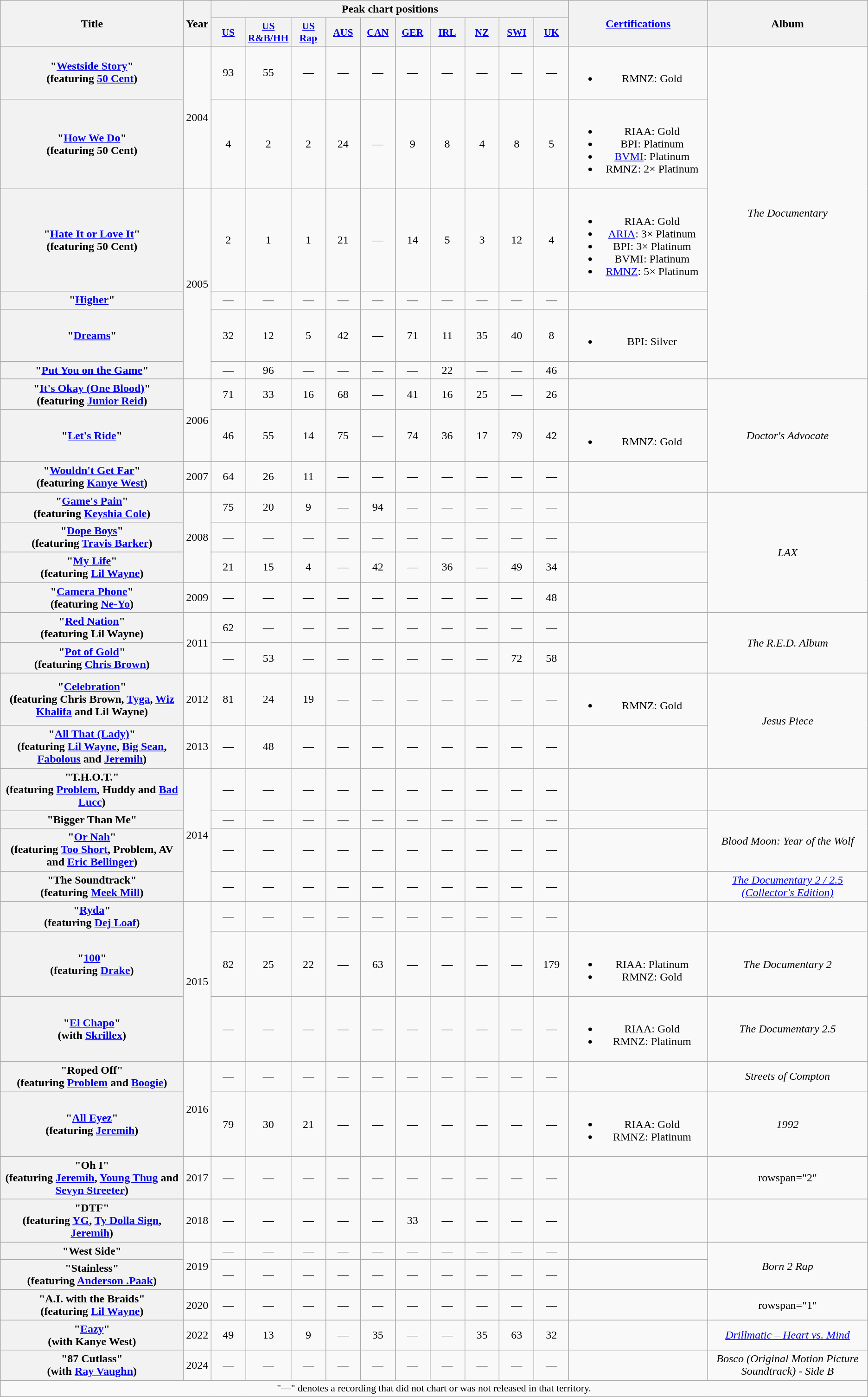<table class="wikitable plainrowheaders" style="text-align:center;">
<tr>
<th scope="col" rowspan="2" style="width:16em;">Title</th>
<th scope="col" rowspan="2">Year</th>
<th scope="col" colspan="10">Peak chart positions</th>
<th scope="col" rowspan="2" style="width:12em;"><a href='#'>Certifications</a></th>
<th scope="col" rowspan="2">Album</th>
</tr>
<tr>
<th scope="col" style="width:3em;font-size:90%;"><a href='#'>US</a><br></th>
<th scope="col" style="width:3em;font-size:90%;"><a href='#'>US<br>R&B/HH</a><br></th>
<th scope="col" style="width:3em;font-size:90%;"><a href='#'>US<br>Rap</a><br></th>
<th scope="col" style="width:3em;font-size:90%;"><a href='#'>AUS</a><br></th>
<th scope="col" style="width:3em;font-size:90%;"><a href='#'>CAN</a><br></th>
<th scope="col" style="width:3em;font-size:90%;"><a href='#'>GER</a><br></th>
<th scope="col" style="width:3em;font-size:90%;"><a href='#'>IRL</a><br></th>
<th scope="col" style="width:3em;font-size:90%;"><a href='#'>NZ</a><br></th>
<th scope="col" style="width:3em;font-size:90%;"><a href='#'>SWI</a><br></th>
<th scope="col" style="width:3em;font-size:90%;"><a href='#'>UK</a><br></th>
</tr>
<tr>
<th scope="row">"<a href='#'>Westside Story</a>" <br><span>(featuring <a href='#'>50 Cent</a>)</span></th>
<td rowspan="2">2004</td>
<td>93</td>
<td>55</td>
<td>—</td>
<td>—</td>
<td>—</td>
<td>—</td>
<td>—</td>
<td>—</td>
<td>—</td>
<td>—</td>
<td><br><ul><li>RMNZ: Gold</li></ul></td>
<td rowspan="6"><em>The Documentary</em></td>
</tr>
<tr>
<th scope="row">"<a href='#'>How We Do</a>" <br><span>(featuring 50 Cent)</span></th>
<td>4</td>
<td>2</td>
<td>2</td>
<td>24</td>
<td>—</td>
<td>9</td>
<td>8</td>
<td>4</td>
<td>8</td>
<td>5</td>
<td><br><ul><li>RIAA: Gold</li><li>BPI: Platinum</li><li><a href='#'>BVMI</a>: Platinum</li><li>RMNZ: 2× Platinum</li></ul></td>
</tr>
<tr>
<th scope="row">"<a href='#'>Hate It or Love It</a>" <br><span>(featuring 50 Cent)</span></th>
<td rowspan="4">2005</td>
<td>2</td>
<td>1</td>
<td>1</td>
<td>21</td>
<td>—</td>
<td>14</td>
<td>5</td>
<td>3</td>
<td>12</td>
<td>4</td>
<td><br><ul><li>RIAA: Gold</li><li><a href='#'>ARIA</a>: 3× Platinum</li><li>BPI: 3× Platinum</li><li>BVMI: Platinum</li><li><a href='#'>RMNZ</a>: 5× Platinum</li></ul></td>
</tr>
<tr>
<th scope="row">"<a href='#'>Higher</a>"</th>
<td>—</td>
<td>—</td>
<td>—</td>
<td>—</td>
<td>—</td>
<td>—</td>
<td>—</td>
<td>—</td>
<td>—</td>
<td>—</td>
</tr>
<tr>
<th scope="row">"<a href='#'>Dreams</a>"</th>
<td>32</td>
<td>12</td>
<td>5</td>
<td>42</td>
<td>—</td>
<td>71</td>
<td>11</td>
<td>35</td>
<td>40</td>
<td>8</td>
<td><br><ul><li>BPI: Silver</li></ul></td>
</tr>
<tr>
<th scope="row">"<a href='#'>Put You on the Game</a>"</th>
<td>—</td>
<td>96</td>
<td>—</td>
<td>—</td>
<td>—</td>
<td>—</td>
<td>22</td>
<td>—</td>
<td>—</td>
<td>46</td>
<td></td>
</tr>
<tr>
<th scope="row">"<a href='#'>It's Okay (One Blood)</a>" <br><span>(featuring <a href='#'>Junior Reid</a>)</span></th>
<td rowspan="2">2006</td>
<td>71</td>
<td>33</td>
<td>16</td>
<td>68</td>
<td>—</td>
<td>41</td>
<td>16</td>
<td>25</td>
<td>—</td>
<td>26</td>
<td></td>
<td rowspan="3"><em>Doctor's Advocate</em></td>
</tr>
<tr>
<th scope="row">"<a href='#'>Let's Ride</a>"</th>
<td>46</td>
<td>55</td>
<td>14</td>
<td>75</td>
<td>—</td>
<td>74</td>
<td>36</td>
<td>17</td>
<td>79</td>
<td>42</td>
<td><br><ul><li>RMNZ: Gold</li></ul></td>
</tr>
<tr>
<th scope="row">"<a href='#'>Wouldn't Get Far</a>" <br><span>(featuring <a href='#'>Kanye West</a>)</span></th>
<td>2007</td>
<td>64</td>
<td>26</td>
<td>11</td>
<td>—</td>
<td>—</td>
<td>—</td>
<td>—</td>
<td>—</td>
<td>—</td>
<td>—</td>
<td></td>
</tr>
<tr>
<th scope="row">"<a href='#'>Game's Pain</a>" <br><span>(featuring <a href='#'>Keyshia Cole</a>)</span></th>
<td rowspan="3">2008</td>
<td>75</td>
<td>20</td>
<td>9</td>
<td>—</td>
<td>94</td>
<td>—</td>
<td>—</td>
<td>—</td>
<td>—</td>
<td>—</td>
<td></td>
<td rowspan="4"><em>LAX</em></td>
</tr>
<tr>
<th scope="row">"<a href='#'>Dope Boys</a>" <br><span>(featuring <a href='#'>Travis Barker</a>)</span></th>
<td>—</td>
<td>—</td>
<td>—</td>
<td>—</td>
<td>—</td>
<td>—</td>
<td>—</td>
<td>—</td>
<td>—</td>
<td>—</td>
<td></td>
</tr>
<tr>
<th scope="row">"<a href='#'>My Life</a>"<br><span>(featuring <a href='#'>Lil Wayne</a>)</span></th>
<td>21</td>
<td>15</td>
<td>4</td>
<td>—</td>
<td>42</td>
<td>—</td>
<td>36</td>
<td>—</td>
<td>49</td>
<td>34</td>
<td></td>
</tr>
<tr>
<th scope="row">"<a href='#'>Camera Phone</a>"<br><span>(featuring <a href='#'>Ne-Yo</a>)</span></th>
<td>2009</td>
<td>—</td>
<td>—</td>
<td>—</td>
<td>—</td>
<td>—</td>
<td>—</td>
<td>—</td>
<td>—</td>
<td>—</td>
<td>48</td>
<td></td>
</tr>
<tr>
<th scope="row">"<a href='#'>Red Nation</a>"<br><span>(featuring Lil Wayne)</span></th>
<td rowspan="2">2011</td>
<td>62</td>
<td>—</td>
<td>—</td>
<td>—</td>
<td>—</td>
<td>—</td>
<td>—</td>
<td>—</td>
<td>—</td>
<td>—</td>
<td></td>
<td rowspan="2"><em>The R.E.D. Album</em></td>
</tr>
<tr>
<th scope="row">"<a href='#'>Pot of Gold</a>"<br><span>(featuring <a href='#'>Chris Brown</a>)</span></th>
<td>—</td>
<td>53</td>
<td>—</td>
<td>—</td>
<td>—</td>
<td>—</td>
<td>—</td>
<td>—</td>
<td>72</td>
<td>58</td>
<td></td>
</tr>
<tr>
<th scope="row">"<a href='#'>Celebration</a>"<br><span>(featuring Chris Brown, <a href='#'>Tyga</a>, <a href='#'>Wiz Khalifa</a> and Lil Wayne)</span></th>
<td>2012</td>
<td>81</td>
<td>24</td>
<td>19</td>
<td>—</td>
<td>—</td>
<td>—</td>
<td>—</td>
<td>—</td>
<td>—</td>
<td>—</td>
<td><br><ul><li>RMNZ: Gold</li></ul></td>
<td rowspan="2"><em>Jesus Piece</em></td>
</tr>
<tr>
<th scope="row">"<a href='#'>All That (Lady)</a>"<br><span>(featuring <a href='#'>Lil Wayne</a>, <a href='#'>Big Sean</a>, <a href='#'>Fabolous</a> and <a href='#'>Jeremih</a>)</span></th>
<td>2013</td>
<td>—</td>
<td>48</td>
<td>—</td>
<td>—</td>
<td>—</td>
<td>—</td>
<td>—</td>
<td>—</td>
<td>—</td>
<td>—</td>
<td></td>
</tr>
<tr>
<th scope="row">"T.H.O.T."<br><span>(featuring <a href='#'>Problem</a>, Huddy and <a href='#'>Bad Lucc</a>)</span></th>
<td rowspan="4">2014</td>
<td>—</td>
<td>—</td>
<td>—</td>
<td>—</td>
<td>—</td>
<td>—</td>
<td>—</td>
<td>—</td>
<td>—</td>
<td>—</td>
<td></td>
<td></td>
</tr>
<tr>
<th scope="row">"Bigger Than Me"</th>
<td>—</td>
<td>—</td>
<td>—</td>
<td>—</td>
<td>—</td>
<td>—</td>
<td>—</td>
<td>—</td>
<td>—</td>
<td>—</td>
<td></td>
<td rowspan="2"><em>Blood Moon: Year of the Wolf</em></td>
</tr>
<tr>
<th scope="row">"<a href='#'>Or Nah</a>"<br><span>(featuring <a href='#'>Too Short</a>, Problem, AV and <a href='#'>Eric Bellinger</a>)</span></th>
<td>—</td>
<td>—</td>
<td>—</td>
<td>—</td>
<td>—</td>
<td>—</td>
<td>—</td>
<td>—</td>
<td>—</td>
<td>—</td>
<td></td>
</tr>
<tr>
<th scope="row">"The Soundtrack"<br><span>(featuring <a href='#'>Meek Mill</a>)</span></th>
<td>—</td>
<td>—</td>
<td>—</td>
<td>—</td>
<td>—</td>
<td>—</td>
<td>—</td>
<td>—</td>
<td>—</td>
<td>—</td>
<td></td>
<td><em><a href='#'>The Documentary 2 / 2.5 (Collector's Edition)</a></em></td>
</tr>
<tr>
<th scope="row">"<a href='#'>Ryda</a>"<br><span>(featuring <a href='#'>Dej Loaf</a>)</span></th>
<td rowspan="3">2015</td>
<td>—</td>
<td>—</td>
<td>—</td>
<td>—</td>
<td>—</td>
<td>—</td>
<td>—</td>
<td>—</td>
<td>—</td>
<td>—</td>
<td></td>
<td></td>
</tr>
<tr>
<th scope="row">"<a href='#'>100</a>"<br><span>(featuring <a href='#'>Drake</a>)</span></th>
<td>82</td>
<td>25</td>
<td>22</td>
<td>—</td>
<td>63</td>
<td>—</td>
<td>—</td>
<td>—</td>
<td>—</td>
<td>179</td>
<td><br><ul><li>RIAA: Platinum</li><li>RMNZ: Gold</li></ul></td>
<td><em>The Documentary 2</em></td>
</tr>
<tr>
<th scope="row">"<a href='#'>El Chapo</a>"<br><span>(with <a href='#'>Skrillex</a>)</span></th>
<td>—</td>
<td>—</td>
<td>—</td>
<td>—</td>
<td>—</td>
<td>—</td>
<td>—</td>
<td>—</td>
<td>—</td>
<td>—</td>
<td><br><ul><li>RIAA: Gold</li><li>RMNZ: Platinum</li></ul></td>
<td><em>The Documentary 2.5</em></td>
</tr>
<tr>
<th scope="row">"Roped Off"<br><span>(featuring <a href='#'>Problem</a> and <a href='#'>Boogie</a>)</span></th>
<td rowspan="2">2016</td>
<td>—</td>
<td>—</td>
<td>—</td>
<td>—</td>
<td>—</td>
<td>—</td>
<td>—</td>
<td>—</td>
<td>—</td>
<td>—</td>
<td></td>
<td><em>Streets of Compton</em></td>
</tr>
<tr>
<th scope="row">"<a href='#'>All Eyez</a>"<br><span>(featuring <a href='#'>Jeremih</a>)</span></th>
<td>79</td>
<td>30</td>
<td>21</td>
<td>—</td>
<td>—</td>
<td>—</td>
<td>—</td>
<td>—</td>
<td>—</td>
<td>—</td>
<td><br><ul><li>RIAA: Gold</li><li>RMNZ: Platinum</li></ul></td>
<td><em>1992</em></td>
</tr>
<tr>
<th scope="row">"Oh I"<br><span>(featuring <a href='#'>Jeremih</a>, <a href='#'>Young Thug</a> and <a href='#'>Sevyn Streeter</a>)</span></th>
<td>2017</td>
<td>—</td>
<td>—</td>
<td>—</td>
<td>—</td>
<td>—</td>
<td>—</td>
<td>—</td>
<td>—</td>
<td>—</td>
<td>—</td>
<td></td>
<td>rowspan="2" </td>
</tr>
<tr>
<th scope="row">"DTF"<br><span>(featuring <a href='#'>YG</a>, <a href='#'>Ty Dolla Sign</a>, <a href='#'>Jeremih</a>)</span></th>
<td>2018</td>
<td>—</td>
<td>—</td>
<td>—</td>
<td>—</td>
<td>—</td>
<td>33</td>
<td>—</td>
<td>—</td>
<td>—</td>
<td>—</td>
<td></td>
</tr>
<tr>
<th scope="row">"West Side"</th>
<td rowspan="2">2019</td>
<td>—</td>
<td>—</td>
<td>—</td>
<td>—</td>
<td>—</td>
<td>—</td>
<td>—</td>
<td>—</td>
<td>—</td>
<td>—</td>
<td></td>
<td rowspan="2"><em>Born 2 Rap</em></td>
</tr>
<tr>
<th scope="row">"Stainless"<br> <span>(featuring <a href='#'>Anderson .Paak</a>)</span></th>
<td>—</td>
<td>—</td>
<td>—</td>
<td>—</td>
<td>—</td>
<td>—</td>
<td>—</td>
<td>—</td>
<td>—</td>
<td>—</td>
<td></td>
</tr>
<tr>
<th scope="row">"A.I. with the Braids"<br><span>(featuring <a href='#'>Lil Wayne</a>)</span></th>
<td>2020</td>
<td>—</td>
<td>—</td>
<td>—</td>
<td>—</td>
<td>—</td>
<td>—</td>
<td>—</td>
<td>—</td>
<td>—</td>
<td>—</td>
<td></td>
<td>rowspan="1" </td>
</tr>
<tr>
<th scope="row">"<a href='#'>Eazy</a>"<br> <span>(with Kanye West)</span></th>
<td rowspan="1">2022</td>
<td>49</td>
<td>13</td>
<td>9</td>
<td>—</td>
<td>35</td>
<td>—</td>
<td>—</td>
<td>35<br></td>
<td>63</td>
<td>32</td>
<td></td>
<td><em><a href='#'>Drillmatic – Heart vs. Mind</a></em></td>
</tr>
<tr>
<th scope="row">"87 Cutlass"<br> <span>(with <a href='#'>Ray Vaughn</a>)</span></th>
<td rowspan="1">2024</td>
<td>—</td>
<td>—</td>
<td>—</td>
<td>—</td>
<td>—</td>
<td>—</td>
<td>—</td>
<td>—</td>
<td>—</td>
<td>—</td>
<td></td>
<td><em>Bosco (Original Motion Picture Soundtrack) - Side B</em></td>
</tr>
<tr>
<td colspan="14" style="font-size:90%">"—" denotes a recording that did not chart or was not released in that territory.</td>
</tr>
</table>
